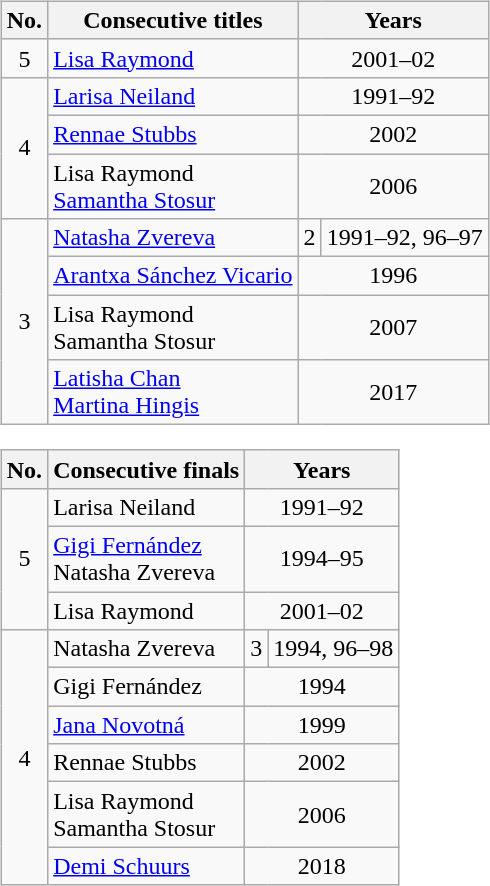<table>
<tr style="vertical-align:top">
<td><br><table class="wikitable nowrap" style="text-align:center">
<tr>
<th scope="col" style="width:20">No.</th>
<th scope="col">Consecutive titles</th>
<th scope="col" colspan="2">Years</th>
</tr>
<tr>
<td>5</td>
<td style="text-align: left"> <a href='#'>Lisa Raymond</a></td>
<td colspan="2">2001–02</td>
</tr>
<tr>
<td rowspan="3">4</td>
<td style="text-align: left"> <a href='#'>Larisa Neiland</a></td>
<td colspan="2">1991–92</td>
</tr>
<tr>
<td style="text-align: left"> <a href='#'>Rennae Stubbs</a></td>
<td colspan="2">2002</td>
</tr>
<tr>
<td style="text-align: left"> Lisa Raymond <br>  <a href='#'>Samantha Stosur</a></td>
<td colspan="2">2006</td>
</tr>
<tr>
<td rowspan="4">3</td>
<td style="text-align: left"> <a href='#'>Natasha Zvereva</a></td>
<td>2</td>
<td>1991–92, 96–97</td>
</tr>
<tr>
<td style="text-align: left"> <a href='#'>Arantxa Sánchez Vicario</a></td>
<td colspan="2">1996</td>
</tr>
<tr>
<td style="text-align: left"> Lisa Raymond <br>  Samantha Stosur</td>
<td colspan="2">2007</td>
</tr>
<tr>
<td style="text-align: left"> <a href='#'>Latisha Chan</a> <br>  <a href='#'>Martina Hingis</a></td>
<td colspan="2">2017</td>
</tr>
</table>
<table class="wikitable nowrap" style="text-align:center">
<tr>
<th scope="col" style="width:20">No.</th>
<th scope="col">Consecutive finals</th>
<th scope="col" colspan="2">Years</th>
</tr>
<tr>
<td rowspan="3">5</td>
<td style="text-align: left"> Larisa Neiland</td>
<td colspan="2">1991–92</td>
</tr>
<tr>
<td style="text-align: left"> <a href='#'>Gigi Fernández</a> <br>  Natasha Zvereva</td>
<td colspan="2">1994–95</td>
</tr>
<tr>
<td style="text-align: left"> Lisa Raymond</td>
<td colspan="2">2001–02</td>
</tr>
<tr>
<td rowspan="6">4</td>
<td style="text-align: left"> Natasha Zvereva</td>
<td>3</td>
<td>1994, 96–98</td>
</tr>
<tr>
<td style="text-align: left"> Gigi Fernández</td>
<td colspan="2">1994</td>
</tr>
<tr>
<td style="text-align: left"> <a href='#'>Jana Novotná</a></td>
<td colspan="2">1999</td>
</tr>
<tr>
<td style="text-align: left"> Rennae Stubbs</td>
<td colspan="2">2002</td>
</tr>
<tr>
<td style="text-align: left"> Lisa Raymond <br>  Samantha Stosur</td>
<td colspan="2">2006</td>
</tr>
<tr>
<td style="text-align: left"> <a href='#'>Demi Schuurs</a></td>
<td colspan="2">2018</td>
</tr>
</table>
</td>
</tr>
</table>
